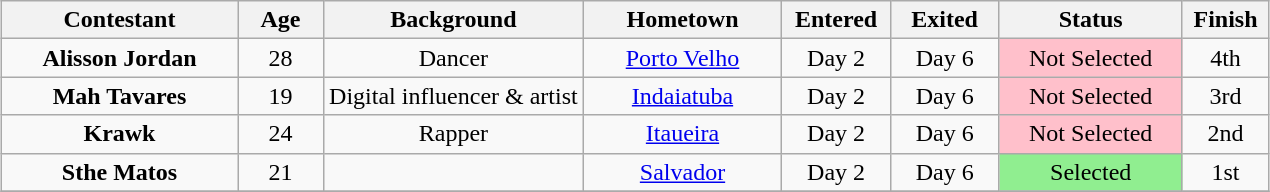<table class= "wikitable sortable" style="text-align: center; margin:auto; align: center">
<tr>
<th width=150>Contestant</th>
<th width=050>Age</th>
<th width=125>Background</th>
<th width=125>Hometown</th>
<th width=065>Entered</th>
<th width=065>Exited</th>
<th width=115>Status</th>
<th width=050>Finish</th>
</tr>
<tr>
<td nowrap><strong>Alisson Jordan</strong></td>
<td>28</td>
<td>Dancer</td>
<td nowrap><a href='#'>Porto Velho</a></td>
<td>Day 2</td>
<td>Day 6</td>
<td bgcolor=FFC0CB nowrap>Not Selected<br></td>
<td>4th</td>
</tr>
<tr>
<td><strong>Mah Tavares</strong></td>
<td>19</td>
<td nowrap>Digital influencer & artist</td>
<td><a href='#'>Indaiatuba</a></td>
<td>Day 2</td>
<td>Day 6</td>
<td bgcolor=FFC0CB>Not Selected<br></td>
<td>3rd</td>
</tr>
<tr>
<td><strong>Krawk</strong></td>
<td>24</td>
<td>Rapper</td>
<td><a href='#'>Itaueira</a></td>
<td>Day 2</td>
<td>Day 6</td>
<td bgcolor=FFC0CB>Not Selected<br></td>
<td>2nd</td>
</tr>
<tr>
<td><strong>Sthe Matos</strong></td>
<td>21</td>
<td></td>
<td><a href='#'>Salvador</a></td>
<td>Day 2</td>
<td>Day 6</td>
<td bgcolor=90EE90>Selected<br></td>
<td>1st</td>
</tr>
<tr>
</tr>
</table>
